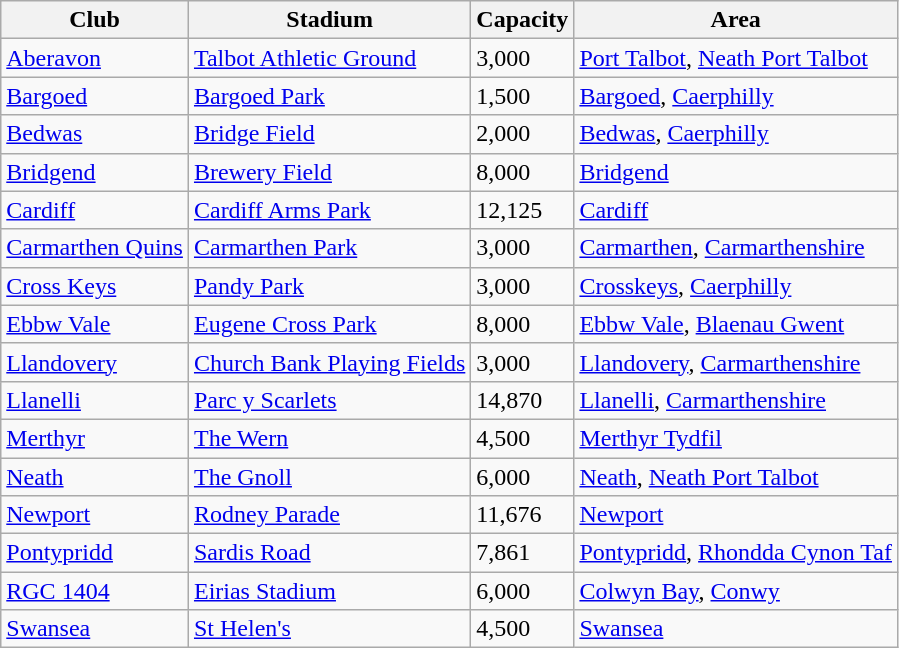<table class="wikitable sortable">
<tr>
<th>Club</th>
<th>Stadium</th>
<th>Capacity</th>
<th>Area</th>
</tr>
<tr>
<td><a href='#'>Aberavon</a></td>
<td><a href='#'>Talbot Athletic Ground</a></td>
<td style="text-align:left;">3,000</td>
<td><a href='#'>Port Talbot</a>, <a href='#'>Neath Port Talbot</a></td>
</tr>
<tr>
<td><a href='#'>Bargoed</a></td>
<td><a href='#'>Bargoed Park</a></td>
<td style="text-align:left;">1,500</td>
<td><a href='#'>Bargoed</a>, <a href='#'>Caerphilly</a></td>
</tr>
<tr>
<td><a href='#'>Bedwas</a></td>
<td><a href='#'>Bridge Field</a></td>
<td style="text-align:left;">2,000</td>
<td><a href='#'>Bedwas</a>, <a href='#'>Caerphilly</a></td>
</tr>
<tr>
<td><a href='#'>Bridgend</a></td>
<td><a href='#'>Brewery Field</a></td>
<td style="text-align:left;">8,000</td>
<td><a href='#'>Bridgend</a></td>
</tr>
<tr>
<td><a href='#'>Cardiff</a></td>
<td><a href='#'>Cardiff Arms Park</a></td>
<td style="text-align:left;">12,125</td>
<td><a href='#'>Cardiff</a></td>
</tr>
<tr>
<td><a href='#'>Carmarthen Quins</a></td>
<td><a href='#'>Carmarthen Park</a></td>
<td style="text-align:left;">3,000</td>
<td><a href='#'>Carmarthen</a>, <a href='#'>Carmarthenshire</a></td>
</tr>
<tr>
<td><a href='#'>Cross Keys</a></td>
<td><a href='#'>Pandy Park</a></td>
<td style="text-align:left;">3,000</td>
<td><a href='#'>Crosskeys</a>, <a href='#'>Caerphilly</a></td>
</tr>
<tr>
<td><a href='#'>Ebbw Vale</a></td>
<td><a href='#'>Eugene Cross Park</a></td>
<td style="text-align:left;">8,000</td>
<td><a href='#'>Ebbw Vale</a>, <a href='#'>Blaenau Gwent</a></td>
</tr>
<tr>
<td><a href='#'>Llandovery</a></td>
<td><a href='#'>Church Bank Playing Fields</a></td>
<td style="text-align:left;">3,000</td>
<td><a href='#'>Llandovery</a>, <a href='#'>Carmarthenshire</a></td>
</tr>
<tr>
<td><a href='#'>Llanelli</a></td>
<td><a href='#'>Parc y Scarlets</a></td>
<td style="text-align:left;">14,870</td>
<td><a href='#'>Llanelli</a>, <a href='#'>Carmarthenshire</a></td>
</tr>
<tr>
<td><a href='#'>Merthyr</a></td>
<td><a href='#'>The Wern</a></td>
<td style="text-align:left;">4,500</td>
<td><a href='#'>Merthyr Tydfil</a></td>
</tr>
<tr>
<td><a href='#'>Neath</a></td>
<td><a href='#'>The Gnoll</a></td>
<td style="text-align:left;">6,000</td>
<td><a href='#'>Neath</a>, <a href='#'>Neath Port Talbot</a></td>
</tr>
<tr>
<td><a href='#'>Newport</a></td>
<td><a href='#'>Rodney Parade</a></td>
<td style="text-align:left;">11,676</td>
<td><a href='#'>Newport</a></td>
</tr>
<tr>
<td><a href='#'>Pontypridd</a></td>
<td><a href='#'>Sardis Road</a></td>
<td style="text-align:left;">7,861</td>
<td><a href='#'>Pontypridd</a>, <a href='#'>Rhondda Cynon Taf</a></td>
</tr>
<tr>
<td><a href='#'>RGC 1404</a></td>
<td><a href='#'>Eirias Stadium</a></td>
<td style="text-align:left;">6,000</td>
<td><a href='#'>Colwyn Bay</a>, <a href='#'>Conwy</a></td>
</tr>
<tr>
<td><a href='#'>Swansea</a></td>
<td><a href='#'>St Helen's</a></td>
<td style="text-align:left;">4,500</td>
<td><a href='#'>Swansea</a></td>
</tr>
</table>
